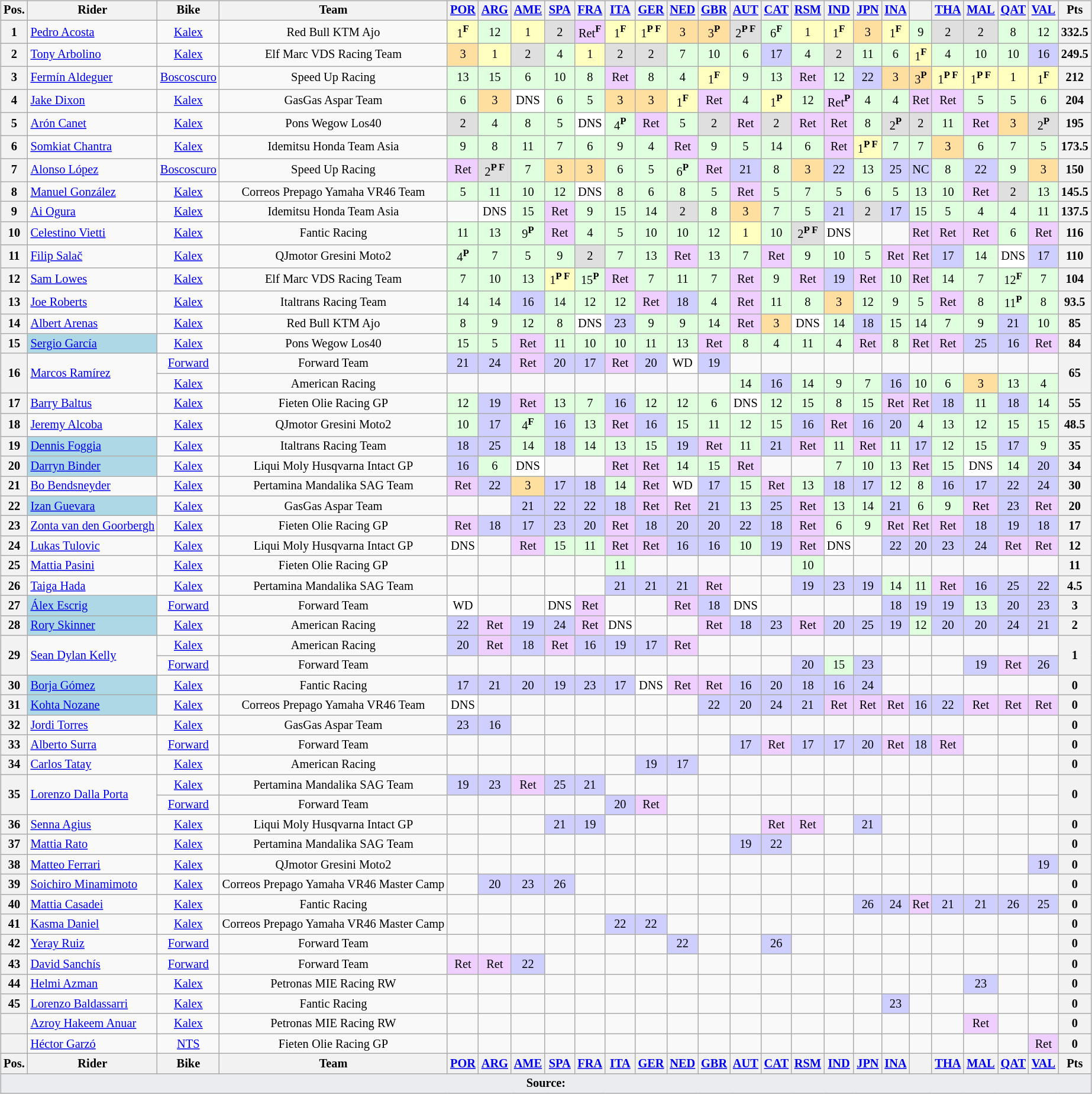<table>
<tr>
<td><br><table class="wikitable" style="font-size:85%; text-align:center;">
<tr>
<th>Pos.</th>
<th>Rider</th>
<th>Bike</th>
<th>Team</th>
<th><a href='#'>POR</a><br></th>
<th><a href='#'>ARG</a><br></th>
<th><a href='#'>AME</a><br></th>
<th><a href='#'>SPA</a><br></th>
<th><a href='#'>FRA</a><br></th>
<th><a href='#'>ITA</a><br></th>
<th><a href='#'>GER</a><br></th>
<th><a href='#'>NED</a><br></th>
<th><a href='#'>GBR</a><br></th>
<th><a href='#'>AUT</a><br></th>
<th><a href='#'>CAT</a><br></th>
<th><a href='#'>RSM</a><br></th>
<th><a href='#'>IND</a><br></th>
<th><a href='#'>JPN</a><br></th>
<th><a href='#'>INA</a><br></th>
<th><br></th>
<th><a href='#'>THA</a><br></th>
<th><a href='#'>MAL</a><br></th>
<th><a href='#'>QAT</a><br></th>
<th><a href='#'>VAL</a><br></th>
<th>Pts</th>
</tr>
<tr>
<th>1</th>
<td align="left"> <a href='#'>Pedro Acosta</a></td>
<td><a href='#'>Kalex</a></td>
<td>Red Bull KTM Ajo</td>
<td bgcolor="#ffffbf">1<strong><sup>F</sup></strong></td>
<td bgcolor="#dfffdf">12</td>
<td bgcolor="#ffffbf">1</td>
<td bgcolor="#dfdfdf">2</td>
<td bgcolor="#efcfff">Ret<strong><sup>F</sup></strong></td>
<td bgcolor="#ffffbf">1<strong><sup>F</sup></strong></td>
<td bgcolor="#ffffbf">1<strong><sup>P F</sup></strong></td>
<td bgcolor="#ffdf9f">3</td>
<td bgcolor="#ffdf9f">3<strong><sup>P</sup></strong></td>
<td bgcolor="#dfdfdf">2<strong><sup>P F</sup></strong></td>
<td bgcolor="#dfffdf">6<strong><sup>F</sup></strong></td>
<td bgcolor="#ffffbf">1</td>
<td bgcolor="#ffffbf">1<strong><sup>F</sup></strong></td>
<td bgcolor="#ffdf9f">3</td>
<td bgcolor="#ffffbf">1<strong><sup>F</sup></strong></td>
<td bgcolor="#dfffdf">9</td>
<td bgcolor="#dfdfdf">2</td>
<td bgcolor="#dfdfdf">2</td>
<td bgcolor="#dfffdf">8</td>
<td bgcolor="#dfffdf">12</td>
<th>332.5</th>
</tr>
<tr>
<th>2</th>
<td align=left> <a href='#'>Tony Arbolino</a></td>
<td><a href='#'>Kalex</a></td>
<td>Elf Marc VDS Racing Team</td>
<td bgcolor="#ffdf9f">3</td>
<td bgcolor="#ffffbf">1</td>
<td bgcolor="#dfdfdf">2</td>
<td bgcolor="#dfffdf">4</td>
<td bgcolor="#ffffbf">1</td>
<td bgcolor="#dfdfdf">2</td>
<td bgcolor="#dfdfdf">2</td>
<td bgcolor="#dfffdf">7</td>
<td bgcolor="#dfffdf">10</td>
<td bgcolor="#dfffdf">6</td>
<td bgcolor="#cfcfff">17</td>
<td bgcolor="#dfffdf">4</td>
<td bgcolor="#dfdfdf">2</td>
<td bgcolor="#dfffdf">11</td>
<td bgcolor="#dfffdf">6</td>
<td bgcolor="#ffffbf">1<strong><sup>F</sup></strong></td>
<td bgcolor="#dfffdf">4</td>
<td bgcolor="#dfffdf">10</td>
<td bgcolor="#dfffdf">10</td>
<td bgcolor="#cfcfff">16</td>
<th>249.5</th>
</tr>
<tr>
<th>3</th>
<td align="left"> <a href='#'>Fermín Aldeguer</a></td>
<td><a href='#'>Boscoscuro</a></td>
<td>Speed Up Racing</td>
<td bgcolor="#dfffdf">13</td>
<td bgcolor="#dfffdf">15</td>
<td bgcolor="#dfffdf">6</td>
<td bgcolor="#dfffdf">10</td>
<td bgcolor="#dfffdf">8</td>
<td bgcolor="#efcfff">Ret</td>
<td bgcolor="#dfffdf">8</td>
<td bgcolor="#dfffdf">4</td>
<td bgcolor="#ffffbf">1<strong><sup>F</sup></strong></td>
<td bgcolor="#dfffdf">9</td>
<td bgcolor="#dfffdf">13</td>
<td bgcolor="#efcfff">Ret</td>
<td bgcolor="#dfffdf">12</td>
<td bgcolor="#cfcfff">22</td>
<td bgcolor="#ffdf9f">3</td>
<td bgcolor="#ffdf9f">3<strong><sup>P</sup></strong></td>
<td bgcolor="#ffffbf">1<strong><sup>P F</sup></strong></td>
<td bgcolor="#ffffbf">1<strong><sup>P F</sup></strong></td>
<td bgcolor="#ffffbf">1</td>
<td bgcolor="#ffffbf">1<strong><sup>F</sup></strong></td>
<th>212</th>
</tr>
<tr>
<th>4</th>
<td align="left"> <a href='#'>Jake Dixon</a></td>
<td><a href='#'>Kalex</a></td>
<td>GasGas Aspar Team</td>
<td bgcolor="#dfffdf">6</td>
<td bgcolor="#ffdf9f">3</td>
<td bgcolor="#ffffff">DNS</td>
<td bgcolor="#dfffdf">6</td>
<td bgcolor="#dfffdf">5</td>
<td bgcolor="#ffdf9f">3</td>
<td bgcolor="#ffdf9f">3</td>
<td bgcolor="#ffffbf">1<strong><sup>F</sup></strong></td>
<td bgcolor="#efcfff">Ret</td>
<td bgcolor="#dfffdf">4</td>
<td bgcolor="#ffffbf">1<strong><sup>P</sup></strong></td>
<td bgcolor="#dfffdf">12</td>
<td bgcolor="#efcfff">Ret<strong><sup>P</sup></strong></td>
<td bgcolor="#dfffdf">4</td>
<td bgcolor="#dfffdf">4</td>
<td bgcolor="#efcfff">Ret</td>
<td bgcolor="#efcfff">Ret</td>
<td bgcolor="#dfffdf">5</td>
<td bgcolor="#dfffdf">5</td>
<td bgcolor="#dfffdf">6</td>
<th>204</th>
</tr>
<tr>
<th>5</th>
<td align="left"> <a href='#'>Arón Canet</a></td>
<td><a href='#'>Kalex</a></td>
<td>Pons Wegow Los40</td>
<td bgcolor="#dfdfdf">2</td>
<td bgcolor="#dfffdf">4</td>
<td bgcolor="#dfffdf">8</td>
<td bgcolor="#dfffdf">5</td>
<td bgcolor="#ffffff">DNS</td>
<td bgcolor="#dfffdf">4<strong><sup>P</sup></strong></td>
<td bgcolor="#efcfff">Ret</td>
<td bgcolor="#dfffdf">5</td>
<td bgcolor="#dfdfdf">2</td>
<td bgcolor="#efcfff">Ret</td>
<td bgcolor="#dfdfdf">2</td>
<td bgcolor="#efcfff">Ret</td>
<td bgcolor="#efcfff">Ret</td>
<td bgcolor="#dfffdf">8</td>
<td bgcolor="#dfdfdf">2<strong><sup>P</sup></strong></td>
<td bgcolor="#dfdfdf">2</td>
<td bgcolor="#dfffdf">11</td>
<td bgcolor="#efcfff">Ret</td>
<td bgcolor="#ffdf9f">3</td>
<td bgcolor="#dfdfdf">2<strong><sup>P</sup></strong></td>
<th>195</th>
</tr>
<tr>
<th>6</th>
<td align="left"> <a href='#'>Somkiat Chantra</a></td>
<td><a href='#'>Kalex</a></td>
<td>Idemitsu Honda Team Asia</td>
<td bgcolor="#dfffdf">9</td>
<td bgcolor="#dfffdf">8</td>
<td bgcolor="#dfffdf">11</td>
<td bgcolor="#dfffdf">7</td>
<td bgcolor="#dfffdf">6</td>
<td bgcolor="#dfffdf">9</td>
<td bgcolor="#dfffdf">4</td>
<td bgcolor="#efcfff">Ret</td>
<td bgcolor="#dfffdf">9</td>
<td bgcolor="#dfffdf">5</td>
<td bgcolor="#dfffdf">14</td>
<td bgcolor="#dfffdf">6</td>
<td bgcolor="#efcfff">Ret</td>
<td bgcolor="#ffffbf">1<strong><sup>P F</sup></strong></td>
<td bgcolor="#dfffdf">7</td>
<td bgcolor="#dfffdf">7</td>
<td bgcolor="#ffdf9f">3</td>
<td bgcolor="#dfffdf">6</td>
<td bgcolor="#dfffdf">7</td>
<td bgcolor="#dfffdf">5</td>
<th>173.5</th>
</tr>
<tr>
<th>7</th>
<td align="left"> <a href='#'>Alonso López</a></td>
<td><a href='#'>Boscoscuro</a></td>
<td>Speed Up Racing</td>
<td bgcolor="#efcfff">Ret</td>
<td bgcolor="#dfdfdf">2<strong><sup>P F</sup></strong></td>
<td bgcolor="#dfffdf">7</td>
<td bgcolor="#ffdf9f">3</td>
<td bgcolor="#ffdf9f">3</td>
<td bgcolor="#dfffdf">6</td>
<td bgcolor="#dfffdf">5</td>
<td bgcolor="#dfffdf">6<strong><sup>P</sup></strong></td>
<td bgcolor="#efcfff">Ret</td>
<td bgcolor="#cfcfff">21</td>
<td bgcolor="#dfffdf">8</td>
<td bgcolor="#ffdf9f">3</td>
<td bgcolor="#cfcfff">22</td>
<td bgcolor="#dfffdf">13</td>
<td bgcolor="#cfcfff">25</td>
<td bgcolor="#cfcfff">NC</td>
<td bgcolor="#dfffdf">8</td>
<td bgcolor="#cfcfff">22</td>
<td bgcolor="#dfffdf">9</td>
<td bgcolor="#ffdf9f">3</td>
<th>150</th>
</tr>
<tr>
<th>8</th>
<td align="left"> <a href='#'>Manuel González</a></td>
<td><a href='#'>Kalex</a></td>
<td>Correos Prepago Yamaha VR46 Team</td>
<td bgcolor="#dfffdf">5</td>
<td bgcolor="#dfffdf">11</td>
<td bgcolor="#dfffdf">10</td>
<td bgcolor="#dfffdf">12</td>
<td bgcolor="#ffffff">DNS</td>
<td bgcolor="#dfffdf">8</td>
<td bgcolor="#dfffdf">6</td>
<td bgcolor="#dfffdf">8</td>
<td bgcolor="#dfffdf">5</td>
<td bgcolor="#efcfff">Ret</td>
<td bgcolor="#dfffdf">5</td>
<td bgcolor="#dfffdf">7</td>
<td bgcolor="#dfffdf">5</td>
<td bgcolor="#dfffdf">6</td>
<td bgcolor="#dfffdf">5</td>
<td bgcolor="#dfffdf">13</td>
<td bgcolor="#dfffdf">10</td>
<td bgcolor="#efcfff">Ret</td>
<td bgcolor="#dfdfdf">2</td>
<td bgcolor="#dfffdf">13</td>
<th>145.5</th>
</tr>
<tr>
<th>9</th>
<td align="left"> <a href='#'>Ai Ogura</a></td>
<td><a href='#'>Kalex</a></td>
<td>Idemitsu Honda Team Asia</td>
<td></td>
<td bgcolor="#ffffff">DNS</td>
<td bgcolor="#dfffdf">15</td>
<td bgcolor="#efcfff">Ret</td>
<td bgcolor="#dfffdf">9</td>
<td bgcolor="#dfffdf">15</td>
<td bgcolor="#dfffdf">14</td>
<td bgcolor="#dfdfdf">2</td>
<td bgcolor="#dfffdf">8</td>
<td bgcolor="#ffdf9f">3</td>
<td bgcolor="#dfffdf">7</td>
<td bgcolor="#dfffdf">5</td>
<td bgcolor="#cfcfff">21</td>
<td bgcolor="#dfdfdf">2</td>
<td bgcolor="#cfcfff">17</td>
<td bgcolor="#dfffdf">15</td>
<td bgcolor="#dfffdf">5</td>
<td bgcolor="#dfffdf">4</td>
<td bgcolor="#dfffdf">4</td>
<td bgcolor="#dfffdf">11</td>
<th>137.5</th>
</tr>
<tr>
<th>10</th>
<td align="left"> <a href='#'>Celestino Vietti</a></td>
<td><a href='#'>Kalex</a></td>
<td>Fantic Racing</td>
<td bgcolor="#dfffdf">11</td>
<td bgcolor="#dfffdf">13</td>
<td bgcolor="#dfffdf">9<strong><sup>P</sup></strong></td>
<td bgcolor="#efcfff">Ret</td>
<td bgcolor="#dfffdf">4</td>
<td bgcolor="#dfffdf">5</td>
<td bgcolor="#dfffdf">10</td>
<td bgcolor="#dfffdf">10</td>
<td bgcolor="#dfffdf">12</td>
<td bgcolor="#ffffbf">1</td>
<td bgcolor="#dfffdf">10</td>
<td bgcolor="#dfdfdf">2<strong><sup>P F</sup></strong></td>
<td bgcolor="#ffffff">DNS</td>
<td></td>
<td></td>
<td bgcolor="#efcfff">Ret</td>
<td bgcolor="#efcfff">Ret</td>
<td bgcolor="#efcfff">Ret</td>
<td bgcolor="#dfffdf">6</td>
<td bgcolor="#efcfff">Ret</td>
<th>116</th>
</tr>
<tr>
<th>11</th>
<td align="left"> <a href='#'>Filip Salač</a></td>
<td><a href='#'>Kalex</a></td>
<td>QJmotor Gresini Moto2</td>
<td bgcolor="#dfffdf">4<strong><sup>P</sup></strong></td>
<td bgcolor="#dfffdf">7</td>
<td bgcolor="#dfffdf">5</td>
<td bgcolor="#dfffdf">9</td>
<td bgcolor="#dfdfdf">2</td>
<td bgcolor="#dfffdf">7</td>
<td bgcolor="#dfffdf">13</td>
<td bgcolor="#efcfff">Ret</td>
<td bgcolor="#dfffdf">13</td>
<td bgcolor="#dfffdf">7</td>
<td bgcolor="#efcfff">Ret</td>
<td bgcolor="#dfffdf">9</td>
<td bgcolor="#dfffdf">10</td>
<td bgcolor="#dfffdf">5</td>
<td bgcolor="#efcfff">Ret</td>
<td bgcolor="#efcfff">Ret</td>
<td bgcolor="#cfcfff">17</td>
<td bgcolor="#dfffdf">14</td>
<td bgcolor="#ffffff">DNS</td>
<td bgcolor="#cfcfff">17</td>
<th>110</th>
</tr>
<tr>
<th>12</th>
<td align="left"> <a href='#'>Sam Lowes</a></td>
<td><a href='#'>Kalex</a></td>
<td>Elf Marc VDS Racing Team</td>
<td bgcolor="#dfffdf">7</td>
<td bgcolor="#dfffdf">10</td>
<td bgcolor="#dfffdf">13</td>
<td bgcolor="#ffffbf">1<strong><sup>P F</sup></strong></td>
<td bgcolor="#dfffdf">15<strong><sup>P</sup></strong></td>
<td bgcolor="#efcfff">Ret</td>
<td bgcolor="#dfffdf">7</td>
<td bgcolor="#dfffdf">11</td>
<td bgcolor="#dfffdf">7</td>
<td bgcolor="#efcfff">Ret</td>
<td bgcolor="#dfffdf">9</td>
<td bgcolor="#efcfff">Ret</td>
<td bgcolor="#cfcfff">19</td>
<td bgcolor="#efcfff">Ret</td>
<td bgcolor="#dfffdf">10</td>
<td bgcolor="#efcfff">Ret</td>
<td bgcolor="#dfffdf">14</td>
<td bgcolor="#dfffdf">7</td>
<td bgcolor="#dfffdf">12<strong><sup>F</sup></strong></td>
<td bgcolor="#dfffdf">7</td>
<th>104</th>
</tr>
<tr>
<th>13</th>
<td align="left"> <a href='#'>Joe Roberts</a></td>
<td><a href='#'>Kalex</a></td>
<td>Italtrans Racing Team</td>
<td bgcolor="#dfffdf">14</td>
<td bgcolor="#dfffdf">14</td>
<td bgcolor="#cfcfff">16</td>
<td bgcolor="#dfffdf">14</td>
<td bgcolor="#dfffdf">12</td>
<td bgcolor="#dfffdf">12</td>
<td bgcolor="#efcfff">Ret</td>
<td bgcolor="#cfcfff">18</td>
<td bgcolor="#dfffdf">4</td>
<td bgcolor="#efcfff">Ret</td>
<td bgcolor="#dfffdf">11</td>
<td bgcolor="#dfffdf">8</td>
<td bgcolor="#ffdf9f">3</td>
<td bgcolor="#dfffdf">12</td>
<td bgcolor="#dfffdf">9</td>
<td bgcolor="#dfffdf">5</td>
<td bgcolor="#efcfff">Ret</td>
<td bgcolor="#dfffdf">8</td>
<td bgcolor="#dfffdf">11<strong><sup>P</sup></strong></td>
<td bgcolor="#dfffdf">8</td>
<th>93.5</th>
</tr>
<tr>
<th>14</th>
<td align="left"> <a href='#'>Albert Arenas</a></td>
<td><a href='#'>Kalex</a></td>
<td>Red Bull KTM Ajo</td>
<td bgcolor="#dfffdf">8</td>
<td bgcolor="#dfffdf">9</td>
<td bgcolor="#dfffdf">12</td>
<td bgcolor="#dfffdf">8</td>
<td bgcolor="#ffffff">DNS</td>
<td bgcolor="#cfcfff">23</td>
<td bgcolor="#dfffdf">9</td>
<td bgcolor="#dfffdf">9</td>
<td bgcolor="#dfffdf">14</td>
<td bgcolor="#efcfff">Ret</td>
<td bgcolor="#ffdf9f">3</td>
<td bgcolor="#ffffff">DNS</td>
<td bgcolor="#dfffdf">14</td>
<td bgcolor="#cfcfff">18</td>
<td bgcolor="#dfffdf">15</td>
<td bgcolor="#dfffdf">14</td>
<td bgcolor="#dfffdf">7</td>
<td bgcolor="#dfffdf">9</td>
<td bgcolor="#cfcfff">21</td>
<td bgcolor="#dfffdf">10</td>
<th>85</th>
</tr>
<tr>
<th>15</th>
<td style="background:lightblue;" align="left"> <a href='#'>Sergio García</a></td>
<td><a href='#'>Kalex</a></td>
<td>Pons Wegow Los40</td>
<td bgcolor="#dfffdf">15</td>
<td bgcolor="#dfffdf">5</td>
<td bgcolor="#efcfff">Ret</td>
<td bgcolor="#dfffdf">11</td>
<td bgcolor="#dfffdf">10</td>
<td bgcolor="#dfffdf">10</td>
<td bgcolor="#dfffdf">11</td>
<td bgcolor="#dfffdf">13</td>
<td bgcolor="#efcfff">Ret</td>
<td bgcolor="#dfffdf">8</td>
<td bgcolor="#dfffdf">4</td>
<td bgcolor="#dfffdf">11</td>
<td bgcolor="#dfffdf">4</td>
<td bgcolor="#efcfff">Ret</td>
<td bgcolor="#dfffdf">8</td>
<td bgcolor="#efcfff">Ret</td>
<td bgcolor="#efcfff">Ret</td>
<td bgcolor="#cfcfff">25</td>
<td bgcolor="#cfcfff">16</td>
<td bgcolor="#efcfff">Ret</td>
<th>84</th>
</tr>
<tr>
<th rowspan="2">16</th>
<td rowspan="2" align="left"> <a href='#'>Marcos Ramírez</a></td>
<td><a href='#'>Forward</a></td>
<td>Forward Team</td>
<td bgcolor="#cfcfff">21</td>
<td bgcolor="#cfcfff">24</td>
<td bgcolor="#efcfff">Ret</td>
<td bgcolor="#cfcfff">20</td>
<td bgcolor="#cfcfff">17</td>
<td bgcolor="#efcfff">Ret</td>
<td bgcolor="#cfcfff">20</td>
<td bgcolor="#ffffff">WD</td>
<td bgcolor="#cfcfff">19</td>
<td></td>
<td></td>
<td></td>
<td></td>
<td></td>
<td></td>
<td></td>
<td></td>
<td></td>
<td></td>
<td></td>
<th rowspan="2">65</th>
</tr>
<tr>
<td><a href='#'>Kalex</a></td>
<td>American Racing</td>
<td></td>
<td></td>
<td></td>
<td></td>
<td></td>
<td></td>
<td></td>
<td></td>
<td></td>
<td bgcolor="#dfffdf">14</td>
<td bgcolor="#cfcfff">16</td>
<td bgcolor="#dfffdf">14</td>
<td bgcolor="#dfffdf">9</td>
<td bgcolor="#dfffdf">7</td>
<td bgcolor="#cfcfff">16</td>
<td bgcolor="#dfffdf">10</td>
<td bgcolor="#dfffdf">6</td>
<td bgcolor="#ffdf9f">3</td>
<td bgcolor="#dfffdf">13</td>
<td bgcolor="#dfffdf">4</td>
</tr>
<tr>
<th>17</th>
<td align="left"> <a href='#'>Barry Baltus</a></td>
<td><a href='#'>Kalex</a></td>
<td>Fieten Olie Racing GP</td>
<td bgcolor="#dfffdf">12</td>
<td bgcolor="#cfcfff">19</td>
<td bgcolor="#efcfff">Ret</td>
<td bgcolor="#dfffdf">13</td>
<td bgcolor="#dfffdf">7</td>
<td bgcolor="#cfcfff">16</td>
<td bgcolor="#dfffdf">12</td>
<td bgcolor="#dfffdf">12</td>
<td bgcolor="#dfffdf">6</td>
<td bgcolor="#ffffff">DNS</td>
<td bgcolor="#dfffdf">12</td>
<td bgcolor="#dfffdf">15</td>
<td bgcolor="#dfffdf">8</td>
<td bgcolor="#dfffdf">15</td>
<td bgcolor="#efcfff">Ret</td>
<td bgcolor="#efcfff">Ret</td>
<td bgcolor="#cfcfff">18</td>
<td bgcolor="#dfffdf">11</td>
<td bgcolor="#cfcfff">18</td>
<td bgcolor="#dfffdf">14</td>
<th>55</th>
</tr>
<tr>
<th>18</th>
<td align="left"> <a href='#'>Jeremy Alcoba</a></td>
<td><a href='#'>Kalex</a></td>
<td>QJmotor Gresini Moto2</td>
<td bgcolor="#dfffdf">10</td>
<td bgcolor="#cfcfff">17</td>
<td bgcolor="#dfffdf">4<strong><sup>F</sup></strong></td>
<td bgcolor="#cfcfff">16</td>
<td bgcolor="#dfffdf">13</td>
<td bgcolor="#efcfff">Ret</td>
<td bgcolor="#cfcfff">16</td>
<td bgcolor="#dfffdf">15</td>
<td bgcolor="#dfffdf">11</td>
<td bgcolor="#dfffdf">12</td>
<td bgcolor="#dfffdf">15</td>
<td bgcolor="#cfcfff">16</td>
<td bgcolor="#efcfff">Ret</td>
<td bgcolor="#cfcfff">16</td>
<td bgcolor="#cfcfff">20</td>
<td bgcolor="#dfffdf">4</td>
<td bgcolor="#dfffdf">13</td>
<td bgcolor="#dfffdf">12</td>
<td bgcolor="#dfffdf">15</td>
<td bgcolor="#dfffdf">15</td>
<th>48.5</th>
</tr>
<tr>
<th>19</th>
<td style="background:lightblue;" align="left"> <a href='#'>Dennis Foggia</a></td>
<td><a href='#'>Kalex</a></td>
<td>Italtrans Racing Team</td>
<td bgcolor="#cfcfff">18</td>
<td bgcolor="#cfcfff">25</td>
<td bgcolor="#dfffdf">14</td>
<td bgcolor="#cfcfff">18</td>
<td bgcolor="#dfffdf">14</td>
<td bgcolor="#dfffdf">13</td>
<td bgcolor="#dfffdf">15</td>
<td bgcolor="#cfcfff">19</td>
<td bgcolor="#efcfff">Ret</td>
<td bgcolor="#dfffdf">11</td>
<td bgcolor="#cfcfff">21</td>
<td bgcolor="#efcfff">Ret</td>
<td bgcolor="#dfffdf">11</td>
<td bgcolor="#efcfff">Ret</td>
<td bgcolor="#dfffdf">11</td>
<td bgcolor="#cfcfff">17</td>
<td bgcolor="#dfffdf">12</td>
<td bgcolor="#dfffdf">15</td>
<td bgcolor="#cfcfff">17</td>
<td bgcolor="#dfffdf">9</td>
<th>35</th>
</tr>
<tr>
<th>20</th>
<td style="background:lightblue;" align="left"> <a href='#'>Darryn Binder</a></td>
<td><a href='#'>Kalex</a></td>
<td>Liqui Moly Husqvarna Intact GP</td>
<td bgcolor="#cfcfff">16</td>
<td bgcolor="#dfffdf">6</td>
<td bgcolor="#ffffff">DNS</td>
<td></td>
<td></td>
<td bgcolor="#efcfff">Ret</td>
<td bgcolor="#efcfff">Ret</td>
<td bgcolor="#dfffdf">14</td>
<td bgcolor="#dfffdf">15</td>
<td bgcolor="#efcfff">Ret</td>
<td></td>
<td></td>
<td bgcolor="#dfffdf">7</td>
<td bgcolor="#dfffdf">10</td>
<td bgcolor="#dfffdf">13</td>
<td bgcolor="#efcfff">Ret</td>
<td bgcolor="#dfffdf">15</td>
<td bgcolor="#ffffff">DNS</td>
<td bgcolor="#dfffdf">14</td>
<td bgcolor="#cfcfff">20</td>
<th>34</th>
</tr>
<tr>
<th>21</th>
<td align="left"> <a href='#'>Bo Bendsneyder</a></td>
<td><a href='#'>Kalex</a></td>
<td>Pertamina Mandalika SAG Team</td>
<td bgcolor="#efcfff">Ret</td>
<td bgcolor="#cfcfff">22</td>
<td bgcolor="#ffdf9f">3</td>
<td bgcolor="#cfcfff">17</td>
<td bgcolor="#cfcfff">18</td>
<td bgcolor="#dfffdf">14</td>
<td bgcolor="#efcfff">Ret</td>
<td bgcolor="#ffffff">WD</td>
<td bgcolor="#cfcfff">17</td>
<td bgcolor="#dfffdf">15</td>
<td bgcolor="#efcfff">Ret</td>
<td bgcolor="#dfffdf">13</td>
<td bgcolor="#cfcfff">18</td>
<td bgcolor="#cfcfff">17</td>
<td bgcolor="#dfffdf">12</td>
<td bgcolor="#dfffdf">8</td>
<td bgcolor="#cfcfff">16</td>
<td bgcolor="#cfcfff">17</td>
<td bgcolor="#cfcfff">22</td>
<td bgcolor="#cfcfff">24</td>
<th>30</th>
</tr>
<tr>
<th>22</th>
<td style="background:lightblue;" align="left"> <a href='#'>Izan Guevara</a></td>
<td><a href='#'>Kalex</a></td>
<td>GasGas Aspar Team</td>
<td></td>
<td></td>
<td bgcolor="#cfcfff">21</td>
<td bgcolor="#cfcfff">22</td>
<td bgcolor="#cfcfff">22</td>
<td bgcolor="#cfcfff">18</td>
<td bgcolor="#efcfff">Ret</td>
<td bgcolor="#efcfff">Ret</td>
<td bgcolor="#cfcfff">21</td>
<td bgcolor="#dfffdf">13</td>
<td bgcolor="#cfcfff">25</td>
<td bgcolor="#efcfff">Ret</td>
<td bgcolor="#dfffdf">13</td>
<td bgcolor="#dfffdf">14</td>
<td bgcolor="#cfcfff">21</td>
<td bgcolor="#dfffdf">6</td>
<td bgcolor="#dfffdf">9</td>
<td bgcolor="#efcfff">Ret</td>
<td bgcolor="#cfcfff">23</td>
<td bgcolor="#efcfff">Ret</td>
<th>20</th>
</tr>
<tr>
<th>23</th>
<td nowrap="" align="left"> <a href='#'>Zonta van den Goorbergh</a></td>
<td><a href='#'>Kalex</a></td>
<td>Fieten Olie Racing GP</td>
<td bgcolor="#efcfff">Ret</td>
<td bgcolor="#cfcfff">18</td>
<td bgcolor="#cfcfff">17</td>
<td bgcolor="#cfcfff">23</td>
<td bgcolor="#cfcfff">20</td>
<td bgcolor="#efcfff">Ret</td>
<td bgcolor="#cfcfff">18</td>
<td bgcolor="#cfcfff">20</td>
<td bgcolor="#cfcfff">20</td>
<td bgcolor="#cfcfff">22</td>
<td bgcolor="#cfcfff">18</td>
<td bgcolor="#efcfff">Ret</td>
<td bgcolor="#dfffdf">6</td>
<td bgcolor="#dfffdf">9</td>
<td bgcolor="#efcfff">Ret</td>
<td bgcolor="#efcfff">Ret</td>
<td bgcolor="#efcfff">Ret</td>
<td bgcolor="#cfcfff">18</td>
<td bgcolor="#cfcfff">19</td>
<td bgcolor="#cfcfff">18</td>
<th>17</th>
</tr>
<tr>
<th>24</th>
<td align="left"> <a href='#'>Lukas Tulovic</a></td>
<td><a href='#'>Kalex</a></td>
<td>Liqui Moly Husqvarna Intact GP</td>
<td bgcolor="#ffffff">DNS</td>
<td></td>
<td bgcolor="#efcfff">Ret</td>
<td bgcolor="#dfffdf">15</td>
<td bgcolor="#dfffdf">11</td>
<td bgcolor="#efcfff">Ret</td>
<td bgcolor="#efcfff">Ret</td>
<td bgcolor="#cfcfff">16</td>
<td bgcolor="#cfcfff">16</td>
<td bgcolor="#dfffdf">10</td>
<td bgcolor="#cfcfff">19</td>
<td bgcolor="#efcfff">Ret</td>
<td bgcolor="#ffffff">DNS</td>
<td></td>
<td bgcolor="#cfcfff">22</td>
<td bgcolor="#cfcfff">20</td>
<td bgcolor="#cfcfff">23</td>
<td bgcolor="#cfcfff">24</td>
<td bgcolor="#efcfff">Ret</td>
<td bgcolor="#efcfff">Ret</td>
<th>12</th>
</tr>
<tr>
<th>25</th>
<td align="left"> <a href='#'>Mattia Pasini</a></td>
<td><a href='#'>Kalex</a></td>
<td>Fieten Olie Racing GP</td>
<td></td>
<td></td>
<td></td>
<td></td>
<td></td>
<td bgcolor="#dfffdf">11</td>
<td></td>
<td></td>
<td></td>
<td></td>
<td></td>
<td bgcolor="#dfffdf">10</td>
<td></td>
<td></td>
<td></td>
<td></td>
<td></td>
<td></td>
<td></td>
<td></td>
<th>11</th>
</tr>
<tr>
<th>26</th>
<td align="left"> <a href='#'>Taiga Hada</a></td>
<td><a href='#'>Kalex</a></td>
<td>Pertamina Mandalika SAG Team</td>
<td></td>
<td></td>
<td></td>
<td></td>
<td></td>
<td bgcolor="#cfcfff">21</td>
<td bgcolor="#cfcfff">21</td>
<td bgcolor="#cfcfff">21</td>
<td bgcolor="#efcfff">Ret</td>
<td></td>
<td></td>
<td bgcolor="#cfcfff">19</td>
<td bgcolor="#cfcfff">23</td>
<td bgcolor="#cfcfff">19</td>
<td bgcolor="#dfffdf">14</td>
<td bgcolor="#dfffdf">11</td>
<td bgcolor="#efcfff">Ret</td>
<td bgcolor="#cfcfff">16</td>
<td bgcolor="#cfcfff">25</td>
<td bgcolor="#cfcfff">22</td>
<th>4.5</th>
</tr>
<tr>
<th>27</th>
<td style="background:lightblue;" align="left"> <a href='#'>Álex Escrig</a></td>
<td><a href='#'>Forward</a></td>
<td>Forward Team</td>
<td bgcolor="#ffffff">WD</td>
<td></td>
<td></td>
<td bgcolor="#ffffff">DNS</td>
<td bgcolor="#efcfff">Ret</td>
<td></td>
<td></td>
<td bgcolor="#efcfff">Ret</td>
<td bgcolor="#cfcfff">18</td>
<td bgcolor="#ffffff">DNS</td>
<td></td>
<td></td>
<td></td>
<td></td>
<td bgcolor="#cfcfff">18</td>
<td bgcolor="#cfcfff">19</td>
<td bgcolor="#cfcfff">19</td>
<td bgcolor="#dfffdf">13</td>
<td bgcolor="#cfcfff">20</td>
<td bgcolor="#cfcfff">23</td>
<th>3</th>
</tr>
<tr>
<th>28</th>
<td style="background:lightblue;" align="left"> <a href='#'>Rory Skinner</a></td>
<td><a href='#'>Kalex</a></td>
<td>American Racing</td>
<td bgcolor="#cfcfff">22</td>
<td bgcolor="#efcfff">Ret</td>
<td bgcolor="#cfcfff">19</td>
<td bgcolor="#cfcfff">24</td>
<td bgcolor="#efcfff">Ret</td>
<td bgcolor="#ffffff">DNS</td>
<td></td>
<td></td>
<td bgcolor="#efcfff">Ret</td>
<td bgcolor="#cfcfff">18</td>
<td bgcolor="#cfcfff">23</td>
<td bgcolor="#efcfff">Ret</td>
<td bgcolor="#cfcfff">20</td>
<td bgcolor="#cfcfff">25</td>
<td bgcolor="#cfcfff">19</td>
<td bgcolor="#dfffdf">12</td>
<td bgcolor="#cfcfff">20</td>
<td bgcolor="#cfcfff">20</td>
<td bgcolor="#cfcfff">24</td>
<td bgcolor="#cfcfff">21</td>
<th>2</th>
</tr>
<tr>
<th rowspan="2">29</th>
<td rowspan="2" align="left"> <a href='#'>Sean Dylan Kelly</a></td>
<td><a href='#'>Kalex</a></td>
<td>American Racing</td>
<td bgcolor="#cfcfff">20</td>
<td bgcolor="#efcfff">Ret</td>
<td bgcolor="#cfcfff">18</td>
<td bgcolor="#efcfff">Ret</td>
<td bgcolor="#cfcfff">16</td>
<td bgcolor="#cfcfff">19</td>
<td bgcolor="#cfcfff">17</td>
<td bgcolor="#efcfff">Ret</td>
<td></td>
<td></td>
<td></td>
<td></td>
<td></td>
<td></td>
<td></td>
<td></td>
<td></td>
<td></td>
<td></td>
<td></td>
<th rowspan="2">1</th>
</tr>
<tr>
<td><a href='#'>Forward</a></td>
<td>Forward Team</td>
<td></td>
<td></td>
<td></td>
<td></td>
<td></td>
<td></td>
<td></td>
<td></td>
<td></td>
<td></td>
<td></td>
<td bgcolor="#cfcfff">20</td>
<td bgcolor="#dfffdf">15</td>
<td bgcolor="#cfcfff">23</td>
<td></td>
<td></td>
<td></td>
<td bgcolor="#cfcfff">19</td>
<td bgcolor="#efcfff">Ret</td>
<td bgcolor="#cfcfff">26</td>
</tr>
<tr>
<th>30</th>
<td style="background:lightblue;" align="left"> <a href='#'>Borja Gómez</a></td>
<td><a href='#'>Kalex</a></td>
<td>Fantic Racing</td>
<td bgcolor="#cfcfff">17</td>
<td bgcolor="#cfcfff">21</td>
<td bgcolor="#cfcfff">20</td>
<td bgcolor="#cfcfff">19</td>
<td bgcolor="#cfcfff">23</td>
<td bgcolor="#cfcfff">17</td>
<td bgcolor="#ffffff">DNS</td>
<td bgcolor="#efcfff">Ret</td>
<td bgcolor="#efcfff">Ret</td>
<td bgcolor="#cfcfff">16</td>
<td bgcolor="#cfcfff">20</td>
<td bgcolor="#cfcfff">18</td>
<td bgcolor="#cfcfff">16</td>
<td bgcolor="#cfcfff">24</td>
<td></td>
<td></td>
<td></td>
<td></td>
<td></td>
<td></td>
<th>0</th>
</tr>
<tr>
<th>31</th>
<td style="background:lightblue;" align="left"> <a href='#'>Kohta Nozane</a></td>
<td><a href='#'>Kalex</a></td>
<td>Correos Prepago Yamaha VR46 Team</td>
<td bgcolor="#ffffff">DNS</td>
<td></td>
<td></td>
<td></td>
<td></td>
<td></td>
<td></td>
<td></td>
<td bgcolor="#cfcfff">22</td>
<td bgcolor="#cfcfff">20</td>
<td bgcolor="#cfcfff">24</td>
<td bgcolor="#cfcfff">21</td>
<td bgcolor="#efcfff">Ret</td>
<td bgcolor="#efcfff">Ret</td>
<td bgcolor="#efcfff">Ret</td>
<td bgcolor="#cfcfff">16</td>
<td bgcolor="#cfcfff">22</td>
<td bgcolor="#efcfff">Ret</td>
<td bgcolor="#efcfff">Ret</td>
<td bgcolor="#efcfff">Ret</td>
<th>0</th>
</tr>
<tr>
<th>32</th>
<td align="left"> <a href='#'>Jordi Torres</a></td>
<td><a href='#'>Kalex</a></td>
<td>GasGas Aspar Team</td>
<td bgcolor="#cfcfff">23</td>
<td bgcolor="#cfcfff">16</td>
<td></td>
<td></td>
<td></td>
<td></td>
<td></td>
<td></td>
<td></td>
<td></td>
<td></td>
<td></td>
<td></td>
<td></td>
<td></td>
<td></td>
<td></td>
<td></td>
<td></td>
<td></td>
<th>0</th>
</tr>
<tr>
<th>33</th>
<td align="left"> <a href='#'>Alberto Surra</a></td>
<td><a href='#'>Forward</a></td>
<td>Forward Team</td>
<td></td>
<td></td>
<td></td>
<td></td>
<td></td>
<td></td>
<td></td>
<td></td>
<td></td>
<td bgcolor="#cfcfff">17</td>
<td bgcolor="#efcfff">Ret</td>
<td bgcolor="#cfcfff">17</td>
<td bgcolor="#cfcfff">17</td>
<td bgcolor="#cfcfff">20</td>
<td bgcolor="#efcfff">Ret</td>
<td bgcolor="#cfcfff">18</td>
<td bgcolor="#efcfff">Ret</td>
<td></td>
<td></td>
<td></td>
<th>0</th>
</tr>
<tr>
<th>34</th>
<td align="left"> <a href='#'>Carlos Tatay</a></td>
<td><a href='#'>Kalex</a></td>
<td>American Racing</td>
<td></td>
<td></td>
<td></td>
<td></td>
<td></td>
<td></td>
<td bgcolor="#cfcfff">19</td>
<td bgcolor="#cfcfff">17</td>
<td></td>
<td></td>
<td></td>
<td></td>
<td></td>
<td></td>
<td></td>
<td></td>
<td></td>
<td></td>
<td></td>
<td></td>
<th>0</th>
</tr>
<tr>
<th rowspan="2">35</th>
<td rowspan="2" align="left"> <a href='#'>Lorenzo Dalla Porta</a></td>
<td><a href='#'>Kalex</a></td>
<td>Pertamina Mandalika SAG Team</td>
<td bgcolor="#cfcfff">19</td>
<td bgcolor="#cfcfff">23</td>
<td bgcolor="#efcfff">Ret</td>
<td bgcolor="#cfcfff">25</td>
<td bgcolor="#cfcfff">21</td>
<td></td>
<td></td>
<td></td>
<td></td>
<td></td>
<td></td>
<td></td>
<td></td>
<td></td>
<td></td>
<td></td>
<td></td>
<td></td>
<td></td>
<td></td>
<th rowspan="2">0</th>
</tr>
<tr>
<td><a href='#'>Forward</a></td>
<td>Forward Team</td>
<td></td>
<td></td>
<td></td>
<td></td>
<td></td>
<td bgcolor="#cfcfff">20</td>
<td bgcolor="#efcfff">Ret</td>
<td></td>
<td></td>
<td></td>
<td></td>
<td></td>
<td></td>
<td></td>
<td></td>
<td></td>
<td></td>
<td></td>
<td></td>
<td></td>
</tr>
<tr>
<th>36</th>
<td align="left"> <a href='#'>Senna Agius</a></td>
<td><a href='#'>Kalex</a></td>
<td>Liqui Moly Husqvarna Intact GP</td>
<td></td>
<td></td>
<td></td>
<td bgcolor="#cfcfff">21</td>
<td bgcolor="#cfcfff">19</td>
<td></td>
<td></td>
<td></td>
<td></td>
<td></td>
<td bgcolor="#efcfff">Ret</td>
<td bgcolor="#efcfff">Ret</td>
<td></td>
<td bgcolor="#cfcfff">21</td>
<td></td>
<td></td>
<td></td>
<td></td>
<td></td>
<td></td>
<th>0</th>
</tr>
<tr>
<th>37</th>
<td align="left"> <a href='#'>Mattia Rato</a></td>
<td><a href='#'>Kalex</a></td>
<td>Pertamina Mandalika SAG Team</td>
<td></td>
<td></td>
<td></td>
<td></td>
<td></td>
<td></td>
<td></td>
<td></td>
<td></td>
<td bgcolor="#cfcfff">19</td>
<td bgcolor="#cfcfff">22</td>
<td></td>
<td></td>
<td></td>
<td></td>
<td></td>
<td></td>
<td></td>
<td></td>
<td></td>
<th>0</th>
</tr>
<tr>
<th>38</th>
<td align="left"> <a href='#'>Matteo Ferrari</a></td>
<td><a href='#'>Kalex</a></td>
<td>QJmotor Gresini Moto2</td>
<td></td>
<td></td>
<td></td>
<td></td>
<td></td>
<td></td>
<td></td>
<td></td>
<td></td>
<td></td>
<td></td>
<td></td>
<td></td>
<td></td>
<td></td>
<td></td>
<td></td>
<td></td>
<td></td>
<td bgcolor="#cfcfff">19</td>
<th>0</th>
</tr>
<tr>
<th>39</th>
<td align="left"> <a href='#'>Soichiro Minamimoto</a></td>
<td><a href='#'>Kalex</a></td>
<td nowrap="">Correos Prepago Yamaha VR46 Master Camp</td>
<td></td>
<td bgcolor="#cfcfff">20</td>
<td bgcolor="#cfcfff">23</td>
<td bgcolor="#cfcfff">26</td>
<td></td>
<td></td>
<td></td>
<td></td>
<td></td>
<td></td>
<td></td>
<td></td>
<td></td>
<td></td>
<td></td>
<td></td>
<td></td>
<td></td>
<td></td>
<td></td>
<th>0</th>
</tr>
<tr>
<th>40</th>
<td align="left"> <a href='#'>Mattia Casadei</a></td>
<td><a href='#'>Kalex</a></td>
<td>Fantic Racing</td>
<td></td>
<td></td>
<td></td>
<td></td>
<td></td>
<td></td>
<td></td>
<td></td>
<td></td>
<td></td>
<td></td>
<td></td>
<td></td>
<td bgcolor="#cfcfff">26</td>
<td bgcolor="#cfcfff">24</td>
<td bgcolor="#efcfff">Ret</td>
<td bgcolor="#cfcfff">21</td>
<td bgcolor="#cfcfff">21</td>
<td bgcolor="#cfcfff">26</td>
<td bgcolor="#cfcfff">25</td>
<th>0</th>
</tr>
<tr>
<th>41</th>
<td align="left"> <a href='#'>Kasma Daniel</a></td>
<td><a href='#'>Kalex</a></td>
<td>Correos Prepago Yamaha VR46 Master Camp</td>
<td></td>
<td></td>
<td></td>
<td></td>
<td></td>
<td bgcolor="#cfcfff">22</td>
<td bgcolor="#cfcfff">22</td>
<td></td>
<td></td>
<td></td>
<td></td>
<td></td>
<td></td>
<td></td>
<td></td>
<td></td>
<td></td>
<td></td>
<td></td>
<td></td>
<th>0</th>
</tr>
<tr>
<th>42</th>
<td align="left"> <a href='#'>Yeray Ruiz</a></td>
<td><a href='#'>Forward</a></td>
<td>Forward Team</td>
<td></td>
<td></td>
<td></td>
<td></td>
<td></td>
<td></td>
<td></td>
<td bgcolor="#cfcfff">22</td>
<td></td>
<td></td>
<td bgcolor="#cfcfff">26</td>
<td></td>
<td></td>
<td></td>
<td></td>
<td></td>
<td></td>
<td></td>
<td></td>
<td></td>
<th>0</th>
</tr>
<tr>
<th>43</th>
<td align="left"> <a href='#'>David Sanchís</a></td>
<td><a href='#'>Forward</a></td>
<td>Forward Team</td>
<td bgcolor="#efcfff">Ret</td>
<td bgcolor="#efcfff">Ret</td>
<td bgcolor="#cfcfff">22</td>
<td></td>
<td></td>
<td></td>
<td></td>
<td></td>
<td></td>
<td></td>
<td></td>
<td></td>
<td></td>
<td></td>
<td></td>
<td></td>
<td></td>
<td></td>
<td></td>
<td></td>
<th>0</th>
</tr>
<tr>
<th>44</th>
<td align="left"> <a href='#'>Helmi Azman</a></td>
<td><a href='#'>Kalex</a></td>
<td>Petronas MIE Racing RW</td>
<td></td>
<td></td>
<td></td>
<td></td>
<td></td>
<td></td>
<td></td>
<td></td>
<td></td>
<td></td>
<td></td>
<td></td>
<td></td>
<td></td>
<td></td>
<td></td>
<td></td>
<td bgcolor="#cfcfff">23</td>
<td></td>
<td></td>
<th>0</th>
</tr>
<tr>
<th>45</th>
<td align="left"> <a href='#'>Lorenzo Baldassarri</a></td>
<td><a href='#'>Kalex</a></td>
<td>Fantic Racing</td>
<td></td>
<td></td>
<td></td>
<td></td>
<td></td>
<td></td>
<td></td>
<td></td>
<td></td>
<td></td>
<td></td>
<td></td>
<td></td>
<td></td>
<td bgcolor="#cfcfff">23</td>
<td></td>
<td></td>
<td></td>
<td></td>
<td></td>
<th>0</th>
</tr>
<tr>
<th></th>
<td align="left"> <a href='#'>Azroy Hakeem Anuar</a></td>
<td><a href='#'>Kalex</a></td>
<td>Petronas MIE Racing RW</td>
<td></td>
<td></td>
<td></td>
<td></td>
<td></td>
<td></td>
<td></td>
<td></td>
<td></td>
<td></td>
<td></td>
<td></td>
<td></td>
<td></td>
<td></td>
<td></td>
<td></td>
<td bgcolor="#efcfff">Ret</td>
<td></td>
<td></td>
<th>0</th>
</tr>
<tr>
<th></th>
<td align="left"> <a href='#'>Héctor Garzó</a></td>
<td><a href='#'>NTS</a></td>
<td>Fieten Olie Racing GP</td>
<td></td>
<td></td>
<td></td>
<td></td>
<td></td>
<td></td>
<td></td>
<td></td>
<td></td>
<td></td>
<td></td>
<td></td>
<td></td>
<td></td>
<td></td>
<td></td>
<td></td>
<td></td>
<td></td>
<td bgcolor="#efcfff">Ret</td>
<th>0</th>
</tr>
<tr>
<th>Pos.</th>
<th>Rider</th>
<th>Bike</th>
<th>Team</th>
<th><a href='#'>POR</a><br></th>
<th><a href='#'>ARG</a><br></th>
<th><a href='#'>AME</a><br></th>
<th><a href='#'>SPA</a><br></th>
<th><a href='#'>FRA</a><br></th>
<th><a href='#'>ITA</a><br></th>
<th><a href='#'>GER</a><br></th>
<th><a href='#'>NED</a><br></th>
<th><a href='#'>GBR</a><br></th>
<th><a href='#'>AUT</a><br></th>
<th><a href='#'>CAT</a><br></th>
<th><a href='#'>RSM</a><br></th>
<th><a href='#'>IND</a><br></th>
<th><a href='#'>JPN</a><br></th>
<th><a href='#'>INA</a><br></th>
<th><br></th>
<th><a href='#'>THA</a><br></th>
<th><a href='#'>MAL</a><br></th>
<th><a href='#'>QAT</a><br></th>
<th><a href='#'>VAL</a><br></th>
<th>Pts</th>
</tr>
<tr>
<td colspan="25" style="background-color:#EAECF0;text-align:center"><strong>Source:</strong></td>
</tr>
</table>
</td>
<td valign="top"><br></td>
</tr>
</table>
